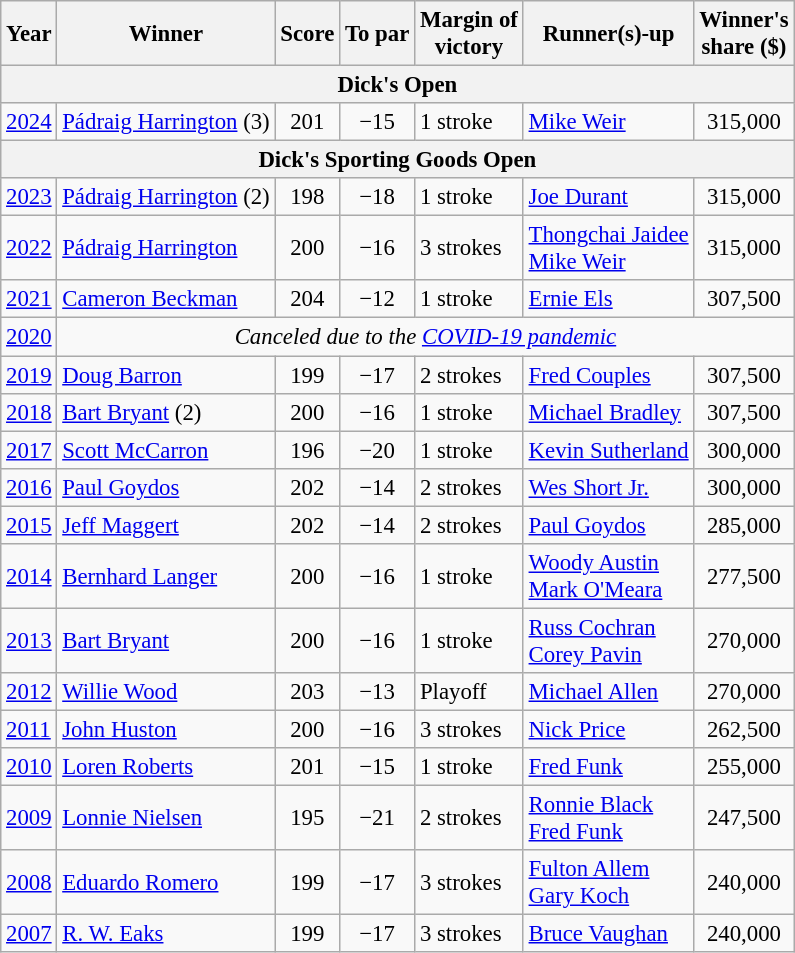<table class="wikitable" style="font-size:95%">
<tr>
<th>Year</th>
<th>Winner</th>
<th>Score</th>
<th>To par</th>
<th>Margin of<br>victory</th>
<th>Runner(s)-up</th>
<th>Winner's<br>share ($)</th>
</tr>
<tr>
<th colspan=7>Dick's Open</th>
</tr>
<tr>
<td><a href='#'>2024</a></td>
<td> <a href='#'>Pádraig Harrington</a> (3)</td>
<td align=center>201</td>
<td align=center>−15</td>
<td>1 stroke</td>
<td> <a href='#'>Mike Weir</a></td>
<td align=center>315,000</td>
</tr>
<tr>
<th colspan=7>Dick's Sporting Goods Open</th>
</tr>
<tr>
<td><a href='#'>2023</a></td>
<td> <a href='#'>Pádraig Harrington</a> (2)</td>
<td align=center>198</td>
<td align=center>−18</td>
<td>1 stroke</td>
<td> <a href='#'>Joe Durant</a></td>
<td align=center>315,000</td>
</tr>
<tr>
<td><a href='#'>2022</a></td>
<td> <a href='#'>Pádraig Harrington</a></td>
<td align=center>200</td>
<td align=center>−16</td>
<td>3 strokes</td>
<td> <a href='#'>Thongchai Jaidee</a><br> <a href='#'>Mike Weir</a></td>
<td align=center>315,000</td>
</tr>
<tr>
<td><a href='#'>2021</a></td>
<td> <a href='#'>Cameron Beckman</a></td>
<td align=center>204</td>
<td align=center>−12</td>
<td>1 stroke</td>
<td> <a href='#'>Ernie Els</a></td>
<td align=center>307,500</td>
</tr>
<tr>
<td><a href='#'>2020</a></td>
<td colspan=6 align=center><em>Canceled due to the <a href='#'>COVID-19 pandemic</a></em></td>
</tr>
<tr>
<td><a href='#'>2019</a></td>
<td> <a href='#'>Doug Barron</a></td>
<td align=center>199</td>
<td align=center>−17</td>
<td>2 strokes</td>
<td> <a href='#'>Fred Couples</a></td>
<td align=center>307,500</td>
</tr>
<tr>
<td><a href='#'>2018</a></td>
<td> <a href='#'>Bart Bryant</a> (2)</td>
<td align=center>200</td>
<td align=center>−16</td>
<td>1 stroke</td>
<td> <a href='#'>Michael Bradley</a></td>
<td align=center>307,500</td>
</tr>
<tr>
<td><a href='#'>2017</a></td>
<td> <a href='#'>Scott McCarron</a></td>
<td align=center>196</td>
<td align=center>−20</td>
<td>1 stroke</td>
<td> <a href='#'>Kevin Sutherland</a></td>
<td align=center>300,000</td>
</tr>
<tr>
<td><a href='#'>2016</a></td>
<td> <a href='#'>Paul Goydos</a></td>
<td align=center>202</td>
<td align=center>−14</td>
<td>2 strokes</td>
<td> <a href='#'>Wes Short Jr.</a></td>
<td align=center>300,000</td>
</tr>
<tr>
<td><a href='#'>2015</a></td>
<td> <a href='#'>Jeff Maggert</a></td>
<td align=center>202</td>
<td align=center>−14</td>
<td>2 strokes</td>
<td> <a href='#'>Paul Goydos</a></td>
<td align=center>285,000</td>
</tr>
<tr>
<td><a href='#'>2014</a></td>
<td> <a href='#'>Bernhard Langer</a></td>
<td align=center>200</td>
<td align=center>−16</td>
<td>1 stroke</td>
<td> <a href='#'>Woody Austin</a><br> <a href='#'>Mark O'Meara</a></td>
<td align=center>277,500</td>
</tr>
<tr>
<td><a href='#'>2013</a></td>
<td> <a href='#'>Bart Bryant</a></td>
<td align=center>200</td>
<td align=center>−16</td>
<td>1 stroke</td>
<td> <a href='#'>Russ Cochran</a><br> <a href='#'>Corey Pavin</a></td>
<td align=center>270,000</td>
</tr>
<tr>
<td><a href='#'>2012</a></td>
<td> <a href='#'>Willie Wood</a></td>
<td align=center>203</td>
<td align=center>−13</td>
<td>Playoff</td>
<td> <a href='#'>Michael Allen</a></td>
<td align=center>270,000</td>
</tr>
<tr>
<td><a href='#'>2011</a></td>
<td> <a href='#'>John Huston</a></td>
<td align=center>200</td>
<td align=center>−16</td>
<td>3 strokes</td>
<td> <a href='#'>Nick Price</a></td>
<td align=center>262,500</td>
</tr>
<tr>
<td><a href='#'>2010</a></td>
<td> <a href='#'>Loren Roberts</a></td>
<td align=center>201</td>
<td align=center>−15</td>
<td>1 stroke</td>
<td> <a href='#'>Fred Funk</a></td>
<td align=center>255,000</td>
</tr>
<tr>
<td><a href='#'>2009</a></td>
<td> <a href='#'>Lonnie Nielsen</a></td>
<td align=center>195</td>
<td align=center>−21</td>
<td>2 strokes</td>
<td> <a href='#'>Ronnie Black</a><br> <a href='#'>Fred Funk</a></td>
<td align=center>247,500</td>
</tr>
<tr>
<td><a href='#'>2008</a></td>
<td> <a href='#'>Eduardo Romero</a></td>
<td align=center>199</td>
<td align=center>−17</td>
<td>3 strokes</td>
<td> <a href='#'>Fulton Allem</a><br> <a href='#'>Gary Koch</a></td>
<td align=center>240,000</td>
</tr>
<tr>
<td><a href='#'>2007</a></td>
<td> <a href='#'>R. W. Eaks</a></td>
<td align=center>199</td>
<td align=center>−17</td>
<td>3 strokes</td>
<td> <a href='#'>Bruce Vaughan</a></td>
<td align=center>240,000</td>
</tr>
</table>
